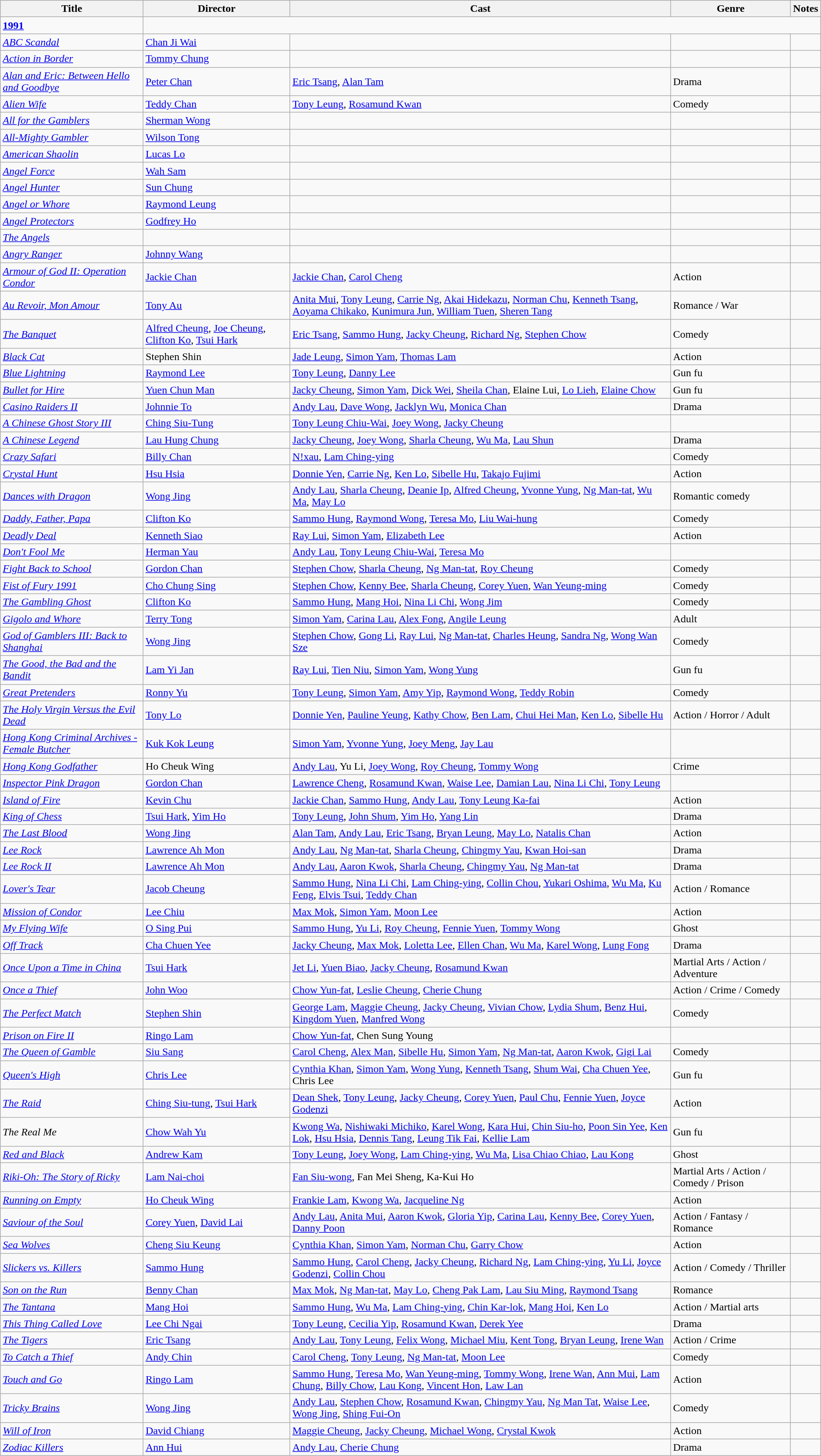<table class="wikitable">
<tr>
<th>Title</th>
<th>Director</th>
<th>Cast</th>
<th>Genre</th>
<th>Notes</th>
</tr>
<tr>
<td><strong><a href='#'>1991</a></strong></td>
</tr>
<tr>
<td><em><a href='#'>ABC Scandal</a></em></td>
<td><a href='#'>Chan Ji Wai</a></td>
<td></td>
<td></td>
<td></td>
</tr>
<tr>
<td><em><a href='#'>Action in Border</a></em></td>
<td><a href='#'>Tommy Chung</a></td>
<td></td>
<td></td>
<td></td>
</tr>
<tr>
<td><em><a href='#'>Alan and Eric: Between Hello and Goodbye</a></em></td>
<td><a href='#'>Peter Chan</a></td>
<td><a href='#'>Eric Tsang</a>, <a href='#'>Alan Tam</a></td>
<td>Drama</td>
<td></td>
</tr>
<tr>
<td><em><a href='#'>Alien Wife</a></em></td>
<td><a href='#'>Teddy Chan</a></td>
<td><a href='#'>Tony Leung</a>, <a href='#'>Rosamund Kwan</a></td>
<td>Comedy</td>
<td></td>
</tr>
<tr>
<td><em><a href='#'>All for the Gamblers</a></em></td>
<td><a href='#'>Sherman Wong</a></td>
<td></td>
<td></td>
<td></td>
</tr>
<tr>
<td><em><a href='#'>All-Mighty Gambler</a></em></td>
<td><a href='#'>Wilson Tong</a></td>
<td></td>
<td></td>
<td></td>
</tr>
<tr>
<td><em><a href='#'>American Shaolin</a></em></td>
<td><a href='#'>Lucas Lo</a></td>
<td></td>
<td></td>
<td></td>
</tr>
<tr>
<td><em><a href='#'>Angel Force</a></em></td>
<td><a href='#'>Wah Sam</a></td>
<td></td>
<td></td>
<td></td>
</tr>
<tr>
<td><em><a href='#'>Angel Hunter</a></em></td>
<td><a href='#'>Sun Chung</a></td>
<td></td>
<td></td>
<td></td>
</tr>
<tr>
<td><em><a href='#'>Angel or Whore</a></em></td>
<td><a href='#'>Raymond Leung</a></td>
<td></td>
<td></td>
<td></td>
</tr>
<tr>
<td><em><a href='#'>Angel Protectors</a></em></td>
<td><a href='#'>Godfrey Ho</a></td>
<td></td>
<td></td>
<td></td>
</tr>
<tr>
<td><em><a href='#'>The Angels</a></em></td>
<td></td>
<td></td>
<td></td>
<td></td>
</tr>
<tr>
<td><em><a href='#'>Angry Ranger</a></em></td>
<td><a href='#'>Johnny Wang</a></td>
<td></td>
<td></td>
<td></td>
</tr>
<tr>
<td><em><a href='#'>Armour of God II: Operation Condor</a></em></td>
<td><a href='#'>Jackie Chan</a></td>
<td><a href='#'>Jackie Chan</a>, <a href='#'>Carol Cheng</a></td>
<td>Action</td>
<td></td>
</tr>
<tr>
<td><em><a href='#'>Au Revoir, Mon Amour</a></em></td>
<td><a href='#'>Tony Au</a></td>
<td><a href='#'>Anita Mui</a>, <a href='#'>Tony Leung</a>, <a href='#'>Carrie Ng</a>, <a href='#'>Akai Hidekazu</a>, <a href='#'>Norman Chu</a>, <a href='#'>Kenneth Tsang</a>, <a href='#'>Aoyama Chikako</a>, <a href='#'>Kunimura Jun</a>, <a href='#'>William Tuen</a>, <a href='#'>Sheren Tang</a></td>
<td>Romance / War</td>
<td></td>
</tr>
<tr>
<td><em><a href='#'>The Banquet</a></em></td>
<td><a href='#'>Alfred Cheung</a>, <a href='#'>Joe Cheung</a>, <a href='#'>Clifton Ko</a>, <a href='#'>Tsui Hark</a></td>
<td><a href='#'>Eric Tsang</a>, <a href='#'>Sammo Hung</a>, <a href='#'>Jacky Cheung</a>, <a href='#'>Richard Ng</a>, <a href='#'>Stephen Chow</a></td>
<td>Comedy</td>
<td></td>
</tr>
<tr>
<td><em><a href='#'>Black Cat</a></em></td>
<td>Stephen Shin</td>
<td><a href='#'>Jade Leung</a>, <a href='#'>Simon Yam</a>, <a href='#'>Thomas Lam</a></td>
<td>Action</td>
<td></td>
</tr>
<tr>
<td><em><a href='#'>Blue Lightning</a></em></td>
<td><a href='#'>Raymond Lee</a></td>
<td><a href='#'>Tony Leung</a>, <a href='#'>Danny Lee</a></td>
<td>Gun fu</td>
<td></td>
</tr>
<tr>
<td><em><a href='#'>Bullet for Hire</a></em></td>
<td><a href='#'>Yuen Chun Man</a></td>
<td><a href='#'>Jacky Cheung</a>, <a href='#'>Simon Yam</a>, <a href='#'>Dick Wei</a>, <a href='#'>Sheila Chan</a>, Elaine Lui, <a href='#'>Lo Lieh</a>, <a href='#'>Elaine Chow</a></td>
<td>Gun fu</td>
<td></td>
</tr>
<tr>
<td><em><a href='#'>Casino Raiders II</a></em></td>
<td><a href='#'>Johnnie To</a></td>
<td><a href='#'>Andy Lau</a>, <a href='#'>Dave Wong</a>, <a href='#'>Jacklyn Wu</a>, <a href='#'>Monica Chan</a></td>
<td>Drama</td>
<td></td>
</tr>
<tr>
<td><em><a href='#'>A Chinese Ghost Story III</a></em></td>
<td><a href='#'>Ching Siu-Tung</a></td>
<td><a href='#'>Tony Leung Chiu-Wai</a>, <a href='#'>Joey Wong</a>, <a href='#'>Jacky Cheung</a></td>
<td></td>
<td></td>
</tr>
<tr>
<td><em><a href='#'>A Chinese Legend</a></em></td>
<td><a href='#'>Lau Hung Chung</a></td>
<td><a href='#'>Jacky Cheung</a>, <a href='#'>Joey Wong</a>, <a href='#'>Sharla Cheung</a>, <a href='#'>Wu Ma</a>, <a href='#'>Lau Shun</a></td>
<td>Drama</td>
<td></td>
</tr>
<tr>
<td><em><a href='#'>Crazy Safari</a></em></td>
<td><a href='#'>Billy Chan</a></td>
<td><a href='#'>N!xau</a>, <a href='#'>Lam Ching-ying</a></td>
<td>Comedy</td>
<td></td>
</tr>
<tr>
<td><em><a href='#'>Crystal Hunt</a></em></td>
<td><a href='#'>Hsu Hsia</a></td>
<td><a href='#'>Donnie Yen</a>, <a href='#'>Carrie Ng</a>, <a href='#'>Ken Lo</a>, <a href='#'>Sibelle Hu</a>, <a href='#'>Takajo Fujimi</a></td>
<td>Action</td>
<td></td>
</tr>
<tr>
<td><em><a href='#'>Dances with Dragon</a></em></td>
<td><a href='#'>Wong Jing</a></td>
<td><a href='#'>Andy Lau</a>, <a href='#'>Sharla Cheung</a>, <a href='#'>Deanie Ip</a>, <a href='#'>Alfred Cheung</a>, <a href='#'>Yvonne Yung</a>, <a href='#'>Ng Man-tat</a>, <a href='#'>Wu Ma</a>, <a href='#'>May Lo</a></td>
<td>Romantic comedy</td>
<td></td>
</tr>
<tr>
<td><em><a href='#'>Daddy, Father, Papa</a></em></td>
<td><a href='#'>Clifton Ko</a></td>
<td><a href='#'>Sammo Hung</a>, <a href='#'>Raymond Wong</a>, <a href='#'>Teresa Mo</a>, <a href='#'>Liu Wai-hung</a></td>
<td>Comedy</td>
<td></td>
</tr>
<tr>
<td><em><a href='#'>Deadly Deal</a></em></td>
<td><a href='#'>Kenneth Siao</a></td>
<td><a href='#'>Ray Lui</a>, <a href='#'>Simon Yam</a>, <a href='#'>Elizabeth Lee</a></td>
<td>Action</td>
<td></td>
</tr>
<tr>
<td><em><a href='#'>Don't Fool Me</a></em></td>
<td><a href='#'>Herman Yau</a></td>
<td><a href='#'>Andy Lau</a>, <a href='#'>Tony Leung Chiu-Wai</a>, <a href='#'>Teresa Mo</a></td>
<td></td>
<td></td>
</tr>
<tr>
<td><em><a href='#'>Fight Back to School</a></em></td>
<td><a href='#'>Gordon Chan</a></td>
<td><a href='#'>Stephen Chow</a>, <a href='#'>Sharla Cheung</a>, <a href='#'>Ng Man-tat</a>, <a href='#'>Roy Cheung</a></td>
<td>Comedy</td>
<td></td>
</tr>
<tr>
<td><em><a href='#'>Fist of Fury 1991</a></em></td>
<td><a href='#'>Cho Chung Sing</a></td>
<td><a href='#'>Stephen Chow</a>, <a href='#'>Kenny Bee</a>, <a href='#'>Sharla Cheung</a>, <a href='#'>Corey Yuen</a>, <a href='#'>Wan Yeung-ming</a></td>
<td>Comedy</td>
<td></td>
</tr>
<tr>
<td><em><a href='#'>The Gambling Ghost</a></em></td>
<td><a href='#'>Clifton Ko</a></td>
<td><a href='#'>Sammo Hung</a>, <a href='#'>Mang Hoi</a>, <a href='#'>Nina Li Chi</a>, <a href='#'>Wong Jim</a></td>
<td>Comedy</td>
<td></td>
</tr>
<tr>
<td><em><a href='#'>Gigolo and Whore</a></em></td>
<td><a href='#'>Terry Tong</a></td>
<td><a href='#'>Simon Yam</a>, <a href='#'>Carina Lau</a>, <a href='#'>Alex Fong</a>, <a href='#'>Angile Leung</a></td>
<td>Adult</td>
<td></td>
</tr>
<tr>
<td><em><a href='#'>God of Gamblers III: Back to Shanghai</a></em></td>
<td><a href='#'>Wong Jing</a></td>
<td><a href='#'>Stephen Chow</a>, <a href='#'>Gong Li</a>, <a href='#'>Ray Lui</a>, <a href='#'>Ng Man-tat</a>, <a href='#'>Charles Heung</a>, <a href='#'>Sandra Ng</a>, <a href='#'>Wong Wan Sze</a></td>
<td>Comedy</td>
<td></td>
</tr>
<tr>
<td><em><a href='#'>The Good, the Bad and the Bandit</a></em></td>
<td><a href='#'>Lam Yi Jan</a></td>
<td><a href='#'>Ray Lui</a>, <a href='#'>Tien Niu</a>, <a href='#'>Simon Yam</a>, <a href='#'>Wong Yung</a></td>
<td>Gun fu</td>
<td></td>
</tr>
<tr>
<td><em><a href='#'>Great Pretenders</a></em></td>
<td><a href='#'>Ronny Yu</a></td>
<td><a href='#'>Tony Leung</a>, <a href='#'>Simon Yam</a>, <a href='#'>Amy Yip</a>, <a href='#'>Raymond Wong</a>, <a href='#'>Teddy Robin</a></td>
<td>Comedy</td>
<td></td>
</tr>
<tr>
<td><em><a href='#'>The Holy Virgin Versus the Evil Dead</a></em></td>
<td><a href='#'>Tony Lo</a></td>
<td><a href='#'>Donnie Yen</a>, <a href='#'>Pauline Yeung</a>, <a href='#'>Kathy Chow</a>, <a href='#'>Ben Lam</a>, <a href='#'>Chui Hei Man</a>, <a href='#'>Ken Lo</a>, <a href='#'>Sibelle Hu</a></td>
<td>Action / Horror / Adult</td>
</tr>
<tr>
<td><em><a href='#'>Hong Kong Criminal Archives - Female Butcher</a></em></td>
<td><a href='#'>Kuk Kok Leung</a></td>
<td><a href='#'>Simon Yam</a>, <a href='#'>Yvonne Yung</a>, <a href='#'>Joey Meng</a>, <a href='#'>Jay Lau</a></td>
<td></td>
<td></td>
</tr>
<tr>
<td><em><a href='#'>Hong Kong Godfather</a></em></td>
<td>Ho Cheuk Wing</td>
<td><a href='#'>Andy Lau</a>, Yu Li, <a href='#'>Joey Wong</a>, <a href='#'>Roy Cheung</a>, <a href='#'>Tommy Wong</a></td>
<td>Crime</td>
<td></td>
</tr>
<tr>
<td><em><a href='#'>Inspector Pink Dragon</a></em></td>
<td><a href='#'>Gordon Chan</a></td>
<td><a href='#'>Lawrence Cheng</a>, <a href='#'>Rosamund Kwan</a>, <a href='#'>Waise Lee</a>, <a href='#'>Damian Lau</a>, <a href='#'>Nina Li Chi</a>, <a href='#'>Tony Leung</a></td>
<td></td>
<td></td>
</tr>
<tr>
<td><em><a href='#'>Island of Fire</a></em></td>
<td><a href='#'>Kevin Chu</a></td>
<td><a href='#'>Jackie Chan</a>, <a href='#'>Sammo Hung</a>, <a href='#'>Andy Lau</a>, <a href='#'>Tony Leung Ka-fai</a></td>
<td>Action</td>
<td></td>
</tr>
<tr>
<td><em><a href='#'>King of Chess</a></em></td>
<td><a href='#'>Tsui Hark</a>, <a href='#'>Yim Ho</a></td>
<td><a href='#'>Tony Leung</a>, <a href='#'>John Shum</a>, <a href='#'>Yim Ho</a>, <a href='#'>Yang Lin</a></td>
<td>Drama</td>
<td></td>
</tr>
<tr>
<td><em><a href='#'>The Last Blood</a></em></td>
<td><a href='#'>Wong Jing</a></td>
<td><a href='#'>Alan Tam</a>, <a href='#'>Andy Lau</a>, <a href='#'>Eric Tsang</a>, <a href='#'>Bryan Leung</a>, <a href='#'>May Lo</a>, <a href='#'>Natalis Chan</a></td>
<td>Action</td>
<td></td>
</tr>
<tr>
<td><em><a href='#'>Lee Rock</a></em></td>
<td><a href='#'>Lawrence Ah Mon</a></td>
<td><a href='#'>Andy Lau</a>, <a href='#'>Ng Man-tat</a>, <a href='#'>Sharla Cheung</a>, <a href='#'>Chingmy Yau</a>, <a href='#'>Kwan Hoi-san</a></td>
<td>Drama</td>
<td></td>
</tr>
<tr>
<td><em><a href='#'>Lee Rock II</a></em></td>
<td><a href='#'>Lawrence Ah Mon</a></td>
<td><a href='#'>Andy Lau</a>, <a href='#'>Aaron Kwok</a>, <a href='#'>Sharla Cheung</a>, <a href='#'>Chingmy Yau</a>, <a href='#'>Ng Man-tat</a></td>
<td>Drama</td>
<td></td>
</tr>
<tr>
<td><em><a href='#'>Lover's Tear</a></em></td>
<td><a href='#'>Jacob Cheung</a></td>
<td><a href='#'>Sammo Hung</a>, <a href='#'>Nina Li Chi</a>, <a href='#'>Lam Ching-ying</a>, <a href='#'>Collin Chou</a>, <a href='#'>Yukari Oshima</a>, <a href='#'>Wu Ma</a>, <a href='#'>Ku Feng</a>, <a href='#'>Elvis Tsui</a>, <a href='#'>Teddy Chan</a></td>
<td>Action / Romance</td>
<td></td>
</tr>
<tr>
<td><em><a href='#'>Mission of Condor</a></em></td>
<td><a href='#'>Lee Chiu</a></td>
<td><a href='#'>Max Mok</a>, <a href='#'>Simon Yam</a>, <a href='#'>Moon Lee</a></td>
<td>Action</td>
<td></td>
</tr>
<tr>
<td><em><a href='#'>My Flying Wife</a></em></td>
<td><a href='#'>O Sing Pui</a></td>
<td><a href='#'>Sammo Hung</a>, <a href='#'>Yu Li</a>, <a href='#'>Roy Cheung</a>, <a href='#'>Fennie Yuen</a>, <a href='#'>Tommy Wong</a></td>
<td>Ghost</td>
<td></td>
</tr>
<tr>
<td><em><a href='#'>Off Track</a></em></td>
<td><a href='#'>Cha Chuen Yee</a></td>
<td><a href='#'>Jacky Cheung</a>, <a href='#'>Max Mok</a>, <a href='#'>Loletta Lee</a>, <a href='#'>Ellen Chan</a>, <a href='#'>Wu Ma</a>, <a href='#'>Karel Wong</a>, <a href='#'>Lung Fong</a></td>
<td>Drama</td>
<td></td>
</tr>
<tr>
<td><em><a href='#'>Once Upon a Time in China</a></em></td>
<td><a href='#'>Tsui Hark</a></td>
<td><a href='#'>Jet Li</a>, <a href='#'>Yuen Biao</a>, <a href='#'>Jacky Cheung</a>, <a href='#'>Rosamund Kwan</a></td>
<td>Martial Arts / Action / Adventure</td>
<td></td>
</tr>
<tr>
<td><em><a href='#'>Once a Thief</a></em></td>
<td><a href='#'>John Woo</a></td>
<td><a href='#'>Chow Yun-fat</a>, <a href='#'>Leslie Cheung</a>, <a href='#'>Cherie Chung</a></td>
<td>Action / Crime / Comedy</td>
<td></td>
</tr>
<tr>
<td><em><a href='#'>The Perfect Match</a></em></td>
<td><a href='#'>Stephen Shin</a></td>
<td><a href='#'>George Lam</a>, <a href='#'>Maggie Cheung</a>, <a href='#'>Jacky Cheung</a>, <a href='#'>Vivian Chow</a>, <a href='#'>Lydia Shum</a>, <a href='#'>Benz Hui</a>, <a href='#'>Kingdom Yuen</a>, <a href='#'>Manfred Wong</a></td>
<td>Comedy</td>
<td></td>
</tr>
<tr>
<td><em><a href='#'>Prison on Fire II</a></em></td>
<td><a href='#'>Ringo Lam</a></td>
<td><a href='#'>Chow Yun-fat</a>, Chen Sung Young</td>
<td></td>
<td></td>
</tr>
<tr>
<td><em><a href='#'>The Queen of Gamble</a></em></td>
<td><a href='#'>Siu Sang</a></td>
<td><a href='#'>Carol Cheng</a>, <a href='#'>Alex Man</a>, <a href='#'>Sibelle Hu</a>, <a href='#'>Simon Yam</a>, <a href='#'>Ng Man-tat</a>, <a href='#'>Aaron Kwok</a>, <a href='#'>Gigi Lai</a></td>
<td>Comedy</td>
<td></td>
</tr>
<tr>
<td><em><a href='#'>Queen's High</a></em></td>
<td><a href='#'>Chris Lee</a></td>
<td><a href='#'>Cynthia Khan</a>, <a href='#'>Simon Yam</a>, <a href='#'>Wong Yung</a>, <a href='#'>Kenneth Tsang</a>, <a href='#'>Shum Wai</a>, <a href='#'>Cha Chuen Yee</a>, Chris Lee</td>
<td>Gun fu</td>
<td></td>
</tr>
<tr>
<td><em><a href='#'>The Raid</a></em></td>
<td><a href='#'>Ching Siu-tung</a>, <a href='#'>Tsui Hark</a></td>
<td><a href='#'>Dean Shek</a>, <a href='#'>Tony Leung</a>, <a href='#'>Jacky Cheung</a>, <a href='#'>Corey Yuen</a>, <a href='#'>Paul Chu</a>, <a href='#'>Fennie Yuen</a>, <a href='#'>Joyce Godenzi</a></td>
<td>Action</td>
<td></td>
</tr>
<tr>
<td><em>The Real Me</em></td>
<td><a href='#'>Chow Wah Yu</a></td>
<td><a href='#'>Kwong Wa</a>, <a href='#'>Nishiwaki Michiko</a>, <a href='#'>Karel Wong</a>, <a href='#'>Kara Hui</a>, <a href='#'>Chin Siu-ho</a>, <a href='#'>Poon Sin Yee</a>, <a href='#'>Ken Lok</a>, <a href='#'>Hsu Hsia</a>, <a href='#'>Dennis Tang</a>, <a href='#'>Leung Tik Fai</a>, <a href='#'>Kellie Lam</a></td>
<td>Gun fu</td>
<td></td>
</tr>
<tr>
<td><em><a href='#'>Red and Black</a></em></td>
<td><a href='#'>Andrew Kam</a></td>
<td><a href='#'>Tony Leung</a>, <a href='#'>Joey Wong</a>, <a href='#'>Lam Ching-ying</a>, <a href='#'>Wu Ma</a>, <a href='#'>Lisa Chiao Chiao</a>, <a href='#'>Lau Kong</a></td>
<td>Ghost</td>
<td></td>
</tr>
<tr>
<td><em><a href='#'>Riki-Oh: The Story of Ricky</a></em></td>
<td><a href='#'>Lam Nai-choi</a></td>
<td><a href='#'>Fan Siu-wong</a>, Fan Mei Sheng, Ka-Kui Ho</td>
<td>Martial Arts / Action / Comedy / Prison</td>
<td></td>
</tr>
<tr>
<td><em><a href='#'>Running on Empty</a></em></td>
<td><a href='#'>Ho Cheuk Wing</a></td>
<td><a href='#'>Frankie Lam</a>, <a href='#'>Kwong Wa</a>, <a href='#'>Jacqueline Ng</a></td>
<td>Action</td>
<td></td>
</tr>
<tr>
<td><em><a href='#'>Saviour of the Soul</a></em></td>
<td><a href='#'>Corey Yuen</a>, <a href='#'>David Lai</a></td>
<td><a href='#'>Andy Lau</a>, <a href='#'>Anita Mui</a>, <a href='#'>Aaron Kwok</a>, <a href='#'>Gloria Yip</a>, <a href='#'>Carina Lau</a>, <a href='#'>Kenny Bee</a>, <a href='#'>Corey Yuen</a>, <a href='#'>Danny Poon</a></td>
<td>Action / Fantasy / Romance</td>
<td></td>
</tr>
<tr>
<td><em><a href='#'>Sea Wolves</a></em></td>
<td><a href='#'>Cheng Siu Keung</a></td>
<td><a href='#'>Cynthia Khan</a>, <a href='#'>Simon Yam</a>, <a href='#'>Norman Chu</a>, <a href='#'>Garry Chow</a></td>
<td>Action</td>
<td></td>
</tr>
<tr>
<td><em><a href='#'>Slickers vs. Killers</a></em></td>
<td><a href='#'>Sammo Hung</a></td>
<td><a href='#'>Sammo Hung</a>, <a href='#'>Carol Cheng</a>, <a href='#'>Jacky Cheung</a>, <a href='#'>Richard Ng</a>, <a href='#'>Lam Ching-ying</a>, <a href='#'>Yu Li</a>, <a href='#'>Joyce Godenzi</a>, <a href='#'>Collin Chou</a></td>
<td>Action / Comedy / Thriller</td>
<td></td>
</tr>
<tr>
<td><em><a href='#'>Son on the Run</a></em></td>
<td><a href='#'>Benny Chan</a></td>
<td><a href='#'>Max Mok</a>, <a href='#'>Ng Man-tat</a>, <a href='#'>May Lo</a>, <a href='#'>Cheng Pak Lam</a>, <a href='#'>Lau Siu Ming</a>, <a href='#'>Raymond Tsang</a></td>
<td>Romance</td>
<td></td>
</tr>
<tr>
<td><em><a href='#'>The Tantana</a></em></td>
<td><a href='#'>Mang Hoi</a></td>
<td><a href='#'>Sammo Hung</a>, <a href='#'>Wu Ma</a>, <a href='#'>Lam Ching-ying</a>, <a href='#'>Chin Kar-lok</a>, <a href='#'>Mang Hoi</a>, <a href='#'>Ken Lo</a></td>
<td>Action / Martial arts</td>
<td></td>
</tr>
<tr>
<td><em><a href='#'>This Thing Called Love</a></em></td>
<td><a href='#'>Lee Chi Ngai</a></td>
<td><a href='#'>Tony Leung</a>, <a href='#'>Cecilia Yip</a>, <a href='#'>Rosamund Kwan</a>, <a href='#'>Derek Yee</a></td>
<td>Drama</td>
<td></td>
</tr>
<tr>
<td><em><a href='#'>The Tigers</a></em></td>
<td><a href='#'>Eric Tsang</a></td>
<td><a href='#'>Andy Lau</a>, <a href='#'>Tony Leung</a>, <a href='#'>Felix Wong</a>, <a href='#'>Michael Miu</a>, <a href='#'>Kent Tong</a>, <a href='#'>Bryan Leung</a>, <a href='#'>Irene Wan</a></td>
<td>Action / Crime</td>
<td></td>
</tr>
<tr>
<td><em><a href='#'>To Catch a Thief</a></em></td>
<td><a href='#'>Andy Chin</a></td>
<td><a href='#'>Carol Cheng</a>, <a href='#'>Tony Leung</a>, <a href='#'>Ng Man-tat</a>, <a href='#'>Moon Lee</a></td>
<td>Comedy</td>
<td></td>
</tr>
<tr>
<td><em><a href='#'>Touch and Go</a></em></td>
<td><a href='#'>Ringo Lam</a></td>
<td><a href='#'>Sammo Hung</a>, <a href='#'>Teresa Mo</a>, <a href='#'>Wan Yeung-ming</a>, <a href='#'>Tommy Wong</a>, <a href='#'>Irene Wan</a>, <a href='#'>Ann Mui</a>, <a href='#'>Lam Chung</a>, <a href='#'>Billy Chow</a>, <a href='#'>Lau Kong</a>, <a href='#'>Vincent Hon</a>, <a href='#'>Law Lan</a></td>
<td>Action</td>
<td></td>
</tr>
<tr>
<td><em><a href='#'>Tricky Brains</a></em></td>
<td><a href='#'>Wong Jing</a></td>
<td><a href='#'>Andy Lau</a>, <a href='#'>Stephen Chow</a>, <a href='#'>Rosamund Kwan</a>, <a href='#'>Chingmy Yau</a>, <a href='#'>Ng Man Tat</a>, <a href='#'>Waise Lee</a>, <a href='#'>Wong Jing</a>, <a href='#'>Shing Fui-On</a></td>
<td>Comedy</td>
<td></td>
</tr>
<tr>
<td><em><a href='#'>Will of Iron</a></em></td>
<td><a href='#'>David Chiang</a></td>
<td><a href='#'>Maggie Cheung</a>, <a href='#'>Jacky Cheung</a>, <a href='#'>Michael Wong</a>, <a href='#'>Crystal Kwok</a></td>
<td>Action</td>
<td></td>
</tr>
<tr>
<td><em><a href='#'>Zodiac Killers</a></em></td>
<td><a href='#'>Ann Hui</a></td>
<td><a href='#'>Andy Lau</a>, <a href='#'>Cherie Chung</a></td>
<td>Drama</td>
<td></td>
</tr>
</table>
